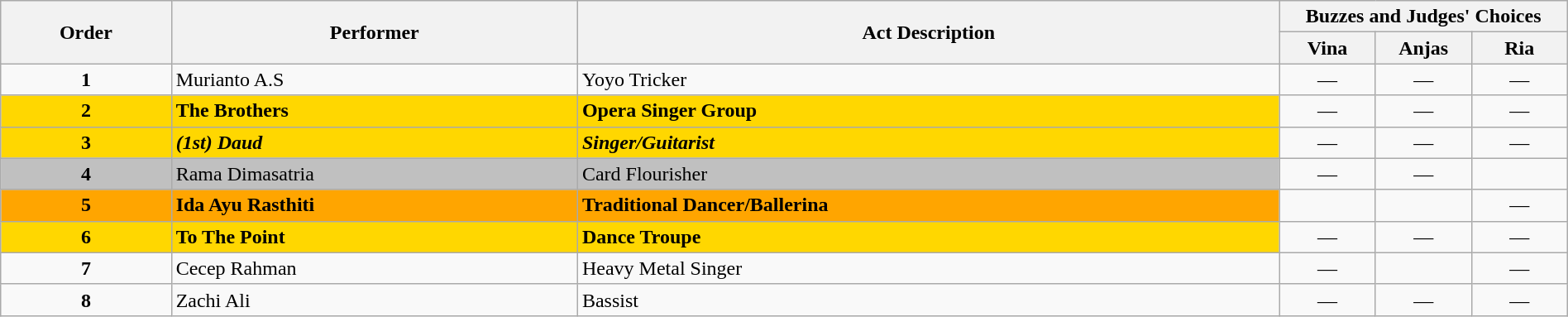<table class="wikitable" style="width:100%;">
<tr>
<th rowspan=2>Order</th>
<th rowspan=2>Performer</th>
<th rowspan=2>Act Description</th>
<th colspan=3>Buzzes and Judges' Choices</th>
</tr>
<tr>
<th width="70">Vina</th>
<th width="70">Anjas</th>
<th width="70">Ria</th>
</tr>
<tr>
<td align="center"><strong>1</strong></td>
<td>Murianto A.S</td>
<td>Yoyo Tricker</td>
<td align="center">—</td>
<td align="center">—</td>
<td align="center">—</td>
</tr>
<tr>
<td style="background:gold;" align="center"><strong>2</strong></td>
<td style="background:gold;"><strong>The Brothers</strong></td>
<td style="background:gold;"><strong>Opera Singer Group</strong></td>
<td align="center">—</td>
<td align="center">—</td>
<td align="center">—</td>
</tr>
<tr>
<td style="background:gold;" align="center"><strong>3</strong></td>
<td style="background:gold;"><strong><em>(1st) Daud</em></strong></td>
<td style="background:gold;"><strong><em>Singer/Guitarist</em></strong></td>
<td align="center">—</td>
<td align="center">—</td>
<td align="center">—</td>
</tr>
<tr>
<td style="background-color:silver" align="center"><strong>4</strong></td>
<td style="background-color:silver">Rama Dimasatria</td>
<td style="background-color:silver">Card Flourisher</td>
<td align="center">—</td>
<td align="center">—</td>
<td style="text-align:center;"></td>
</tr>
<tr>
<td style="background:orange;" align="center"><strong>5</strong></td>
<td style="background:orange;"><strong>Ida Ayu Rasthiti</strong></td>
<td style="background:orange;"><strong>Traditional Dancer/Ballerina</strong></td>
<td style="text-align:center;"></td>
<td style="text-align:center;"></td>
<td align="center">—</td>
</tr>
<tr>
<th style="background:gold;" align="center">6</th>
<td style="background:gold;"><strong>To The Point</strong></td>
<td style="background:gold;"><strong>Dance Troupe</strong></td>
<td align="center">—</td>
<td align="center">—</td>
<td align="center">—</td>
</tr>
<tr>
<td align="center"><strong>7</strong></td>
<td>Cecep Rahman</td>
<td>Heavy Metal Singer</td>
<td align="center">—</td>
<td style="text-align:center;"></td>
<td align="center">—</td>
</tr>
<tr>
<td align="center"><strong>8</strong></td>
<td>Zachi Ali</td>
<td>Bassist</td>
<td align="center">—</td>
<td align="center">—</td>
<td align="center">—</td>
</tr>
</table>
